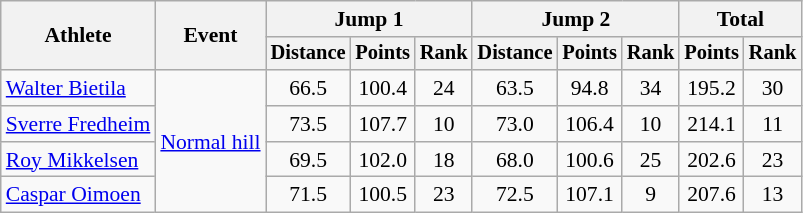<table class=wikitable style=font-size:90%;text-align:center>
<tr>
<th rowspan=2>Athlete</th>
<th rowspan=2>Event</th>
<th colspan=3>Jump 1</th>
<th colspan=3>Jump 2</th>
<th colspan=2>Total</th>
</tr>
<tr style=font-size:95%>
<th>Distance</th>
<th>Points</th>
<th>Rank</th>
<th>Distance</th>
<th>Points</th>
<th>Rank</th>
<th>Points</th>
<th>Rank</th>
</tr>
<tr>
<td align=left><a href='#'>Walter Bietila</a></td>
<td align=left rowspan=4><a href='#'>Normal hill</a></td>
<td>66.5</td>
<td>100.4</td>
<td>24</td>
<td>63.5</td>
<td>94.8</td>
<td>34</td>
<td>195.2</td>
<td>30</td>
</tr>
<tr>
<td align=left><a href='#'>Sverre Fredheim</a></td>
<td>73.5</td>
<td>107.7</td>
<td>10</td>
<td>73.0</td>
<td>106.4</td>
<td>10</td>
<td>214.1</td>
<td>11</td>
</tr>
<tr>
<td align=left><a href='#'>Roy Mikkelsen</a></td>
<td>69.5</td>
<td>102.0</td>
<td>18</td>
<td>68.0</td>
<td>100.6</td>
<td>25</td>
<td>202.6</td>
<td>23</td>
</tr>
<tr>
<td align=left><a href='#'>Caspar Oimoen</a></td>
<td>71.5</td>
<td>100.5</td>
<td>23</td>
<td>72.5</td>
<td>107.1</td>
<td>9</td>
<td>207.6</td>
<td>13</td>
</tr>
</table>
